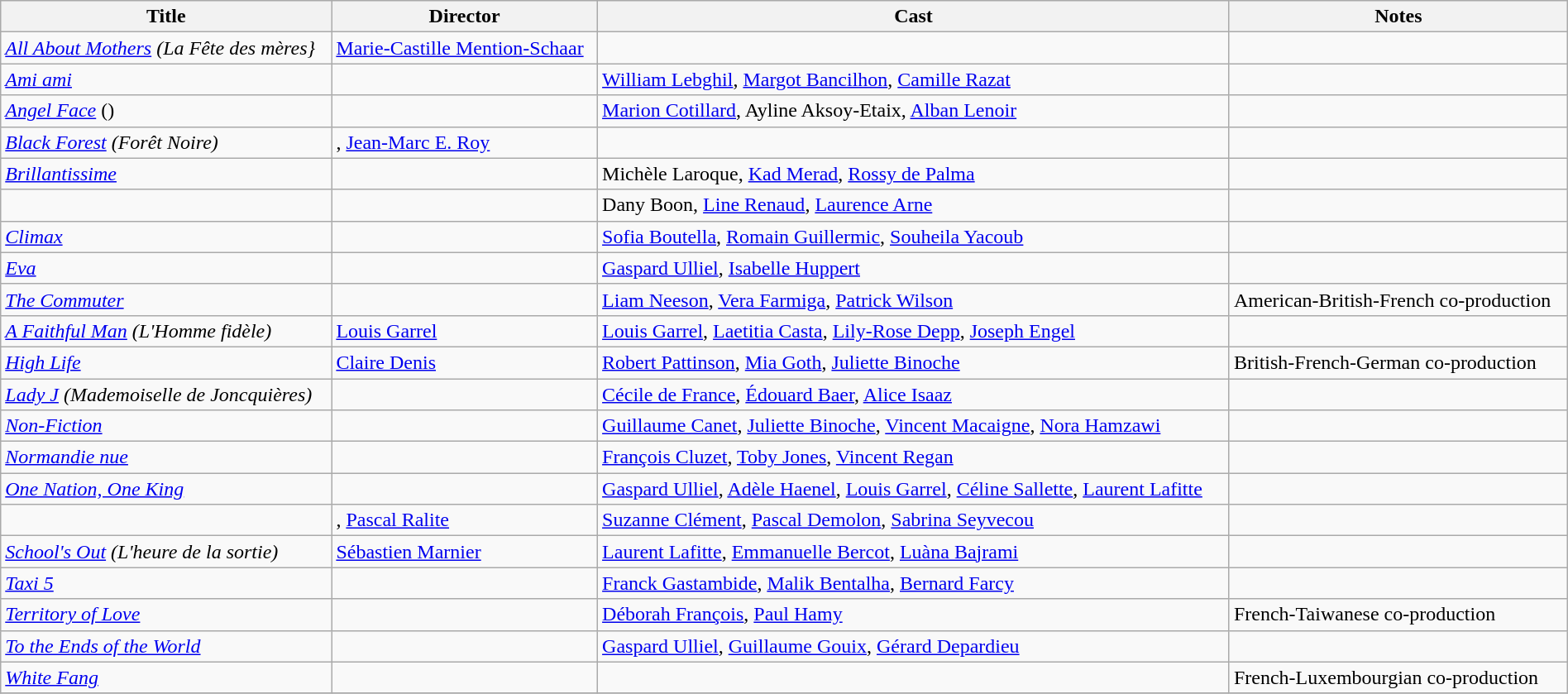<table class="wikitable sortable" style="width:100%;">
<tr>
<th>Title</th>
<th>Director</th>
<th>Cast</th>
<th>Notes</th>
</tr>
<tr>
<td><em><a href='#'>All About Mothers</a> (La Fête des mères}</em></td>
<td><a href='#'>Marie-Castille Mention-Schaar</a></td>
<td></td>
<td></td>
</tr>
<tr>
<td><em><a href='#'>Ami ami</a></em></td>
<td></td>
<td><a href='#'>William Lebghil</a>, <a href='#'>Margot Bancilhon</a>, <a href='#'>Camille Razat</a></td>
<td></td>
</tr>
<tr>
<td><em><a href='#'>Angel Face</a></em> ()</td>
<td></td>
<td><a href='#'>Marion Cotillard</a>, Ayline Aksoy-Etaix, <a href='#'>Alban Lenoir</a></td>
<td></td>
</tr>
<tr>
<td><em><a href='#'>Black Forest</a> (Forêt Noire)</em></td>
<td>, <a href='#'>Jean-Marc E. Roy</a></td>
<td></td>
</tr>
<tr>
<td><em><a href='#'>Brillantissime</a></em></td>
<td></td>
<td>Michèle Laroque, <a href='#'>Kad Merad</a>, <a href='#'>Rossy de Palma</a></td>
<td></td>
</tr>
<tr>
<td></td>
<td></td>
<td>Dany Boon, <a href='#'>Line Renaud</a>, <a href='#'>Laurence Arne</a></td>
<td></td>
</tr>
<tr>
<td><em><a href='#'>Climax</a></em></td>
<td></td>
<td><a href='#'>Sofia Boutella</a>, <a href='#'>Romain Guillermic</a>, <a href='#'>Souheila Yacoub</a></td>
<td></td>
</tr>
<tr>
<td><em><a href='#'>Eva</a></em></td>
<td></td>
<td><a href='#'>Gaspard Ulliel</a>, <a href='#'>Isabelle Huppert</a></td>
<td></td>
</tr>
<tr>
<td><em><a href='#'>The Commuter</a></em></td>
<td></td>
<td><a href='#'>Liam Neeson</a>, <a href='#'>Vera Farmiga</a>, <a href='#'>Patrick Wilson</a></td>
<td>American-British-French co-production</td>
</tr>
<tr>
<td><em><a href='#'>A Faithful Man</a> (L'Homme fidèle)</em></td>
<td><a href='#'>Louis Garrel</a></td>
<td><a href='#'>Louis Garrel</a>, <a href='#'>Laetitia Casta</a>, <a href='#'>Lily-Rose Depp</a>, <a href='#'>Joseph Engel</a></td>
<td></td>
</tr>
<tr>
<td><em><a href='#'>High Life</a></em></td>
<td><a href='#'>Claire Denis</a></td>
<td><a href='#'>Robert Pattinson</a>, <a href='#'>Mia Goth</a>, <a href='#'>Juliette Binoche</a></td>
<td>British-French-German co-production</td>
</tr>
<tr>
<td><em><a href='#'>Lady J</a> (Mademoiselle de Joncquières)</em></td>
<td></td>
<td><a href='#'>Cécile de France</a>, <a href='#'>Édouard Baer</a>, <a href='#'>Alice Isaaz</a></td>
<td></td>
</tr>
<tr>
<td><em><a href='#'>Non-Fiction</a></em></td>
<td></td>
<td><a href='#'>Guillaume Canet</a>, <a href='#'>Juliette Binoche</a>, <a href='#'>Vincent Macaigne</a>, <a href='#'>Nora Hamzawi</a></td>
<td></td>
</tr>
<tr>
<td><em><a href='#'>Normandie nue</a></em></td>
<td></td>
<td><a href='#'>François Cluzet</a>, <a href='#'>Toby Jones</a>, <a href='#'>Vincent Regan</a></td>
<td></td>
</tr>
<tr>
<td><em><a href='#'>One Nation, One King</a></em></td>
<td></td>
<td><a href='#'>Gaspard Ulliel</a>, <a href='#'>Adèle Haenel</a>, <a href='#'>Louis Garrel</a>, <a href='#'>Céline Sallette</a>, <a href='#'>Laurent Lafitte</a></td>
<td></td>
</tr>
<tr>
<td></td>
<td>, <a href='#'>Pascal Ralite</a></td>
<td><a href='#'>Suzanne Clément</a>, <a href='#'>Pascal Demolon</a>, <a href='#'>Sabrina Seyvecou</a></td>
<td></td>
</tr>
<tr>
<td><em><a href='#'>School's Out</a> (L'heure de la sortie)</em></td>
<td><a href='#'>Sébastien Marnier</a></td>
<td><a href='#'>Laurent Lafitte</a>, <a href='#'>Emmanuelle Bercot</a>, <a href='#'>Luàna Bajrami</a></td>
<td></td>
</tr>
<tr>
<td><em><a href='#'>Taxi 5</a></em></td>
<td></td>
<td><a href='#'>Franck Gastambide</a>, <a href='#'>Malik Bentalha</a>, <a href='#'>Bernard Farcy</a></td>
<td></td>
</tr>
<tr>
<td><em><a href='#'>Territory of Love</a></em></td>
<td></td>
<td><a href='#'>Déborah François</a>, <a href='#'>Paul Hamy</a></td>
<td>French-Taiwanese co-production</td>
</tr>
<tr>
<td><em><a href='#'>To the Ends of the World</a></em></td>
<td></td>
<td><a href='#'>Gaspard Ulliel</a>, <a href='#'>Guillaume Gouix</a>, <a href='#'>Gérard Depardieu</a></td>
<td></td>
</tr>
<tr>
<td><em><a href='#'>White Fang</a></em></td>
<td></td>
<td></td>
<td>French-Luxembourgian co-production</td>
</tr>
<tr>
</tr>
</table>
